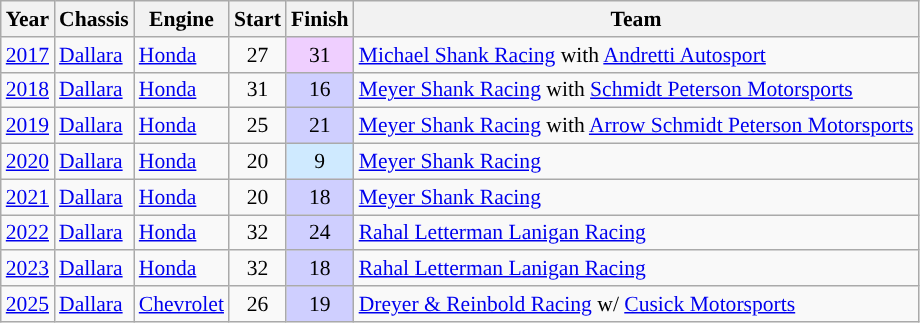<table class="wikitable" style="font-size: 90%;">
<tr>
<th>Year</th>
<th>Chassis</th>
<th>Engine</th>
<th>Start</th>
<th>Finish</th>
<th>Team</th>
</tr>
<tr>
<td><a href='#'>2017</a></td>
<td><a href='#'>Dallara</a></td>
<td><a href='#'>Honda</a></td>
<td align=center>27</td>
<td align=center style="background:#EFCFFF;">31</td>
<td><a href='#'>Michael Shank Racing</a> with <a href='#'>Andretti Autosport</a></td>
</tr>
<tr>
<td><a href='#'>2018</a></td>
<td><a href='#'>Dallara</a></td>
<td><a href='#'>Honda</a></td>
<td align=center>31</td>
<td align=center style="background:#CFCFFF;">16</td>
<td><a href='#'>Meyer Shank Racing</a> with <a href='#'>Schmidt Peterson Motorsports</a></td>
</tr>
<tr>
<td><a href='#'>2019</a></td>
<td><a href='#'>Dallara</a></td>
<td><a href='#'>Honda</a></td>
<td align=center>25</td>
<td align=center style="background:#CFCFFF;">21</td>
<td nowrap><a href='#'>Meyer Shank Racing</a> with <a href='#'>Arrow Schmidt Peterson Motorsports</a></td>
</tr>
<tr>
<td><a href='#'>2020</a></td>
<td><a href='#'>Dallara</a></td>
<td><a href='#'>Honda</a></td>
<td align=center>20</td>
<td align=center style="background:#CFEAFF;">9</td>
<td><a href='#'>Meyer Shank Racing</a></td>
</tr>
<tr>
<td><a href='#'>2021</a></td>
<td><a href='#'>Dallara</a></td>
<td><a href='#'>Honda</a></td>
<td align=center>20</td>
<td align=center style="background:#CFCFFF;">18</td>
<td><a href='#'>Meyer Shank Racing</a></td>
</tr>
<tr>
<td><a href='#'>2022</a></td>
<td><a href='#'>Dallara</a></td>
<td><a href='#'>Honda</a></td>
<td align=center>32</td>
<td align=center style="background:#CFCFFF;">24</td>
<td><a href='#'>Rahal Letterman Lanigan Racing</a></td>
</tr>
<tr>
<td><a href='#'>2023</a></td>
<td><a href='#'>Dallara</a></td>
<td><a href='#'>Honda</a></td>
<td align=center>32</td>
<td align=center style="background:#CFCFFF;">18</td>
<td><a href='#'>Rahal Letterman Lanigan Racing</a></td>
</tr>
<tr>
<td><a href='#'>2025</a></td>
<td><a href='#'>Dallara</a></td>
<td><a href='#'>Chevrolet</a></td>
<td align=center>26</td>
<td align=center style="background:#CFCFFF;">19</td>
<td nowrap><a href='#'>Dreyer & Reinbold Racing</a> w/ <a href='#'>Cusick Motorsports</a></td>
</tr>
</table>
